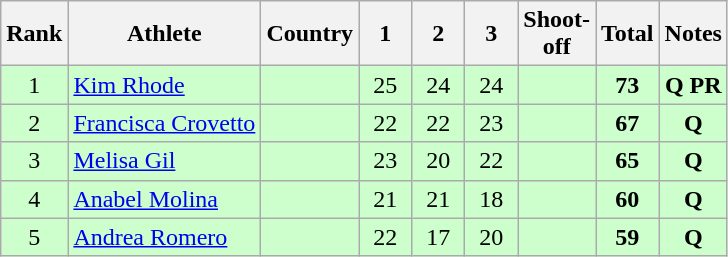<table class="wikitable sortable" style="text-align:center">
<tr>
<th>Rank</th>
<th>Athlete</th>
<th>Country</th>
<th class="unsortable" style="width: 28px">1</th>
<th class="unsortable" style="width: 28px">2</th>
<th class="unsortable" style="width: 28px">3</th>
<th class="unsortable" style="width: 28px">Shoot-off</th>
<th>Total</th>
<th class="unsortable">Notes</th>
</tr>
<tr bgcolor=#ccffcc>
<td>1</td>
<td align="left"><a href='#'>Kim Rhode</a></td>
<td align="left"></td>
<td>25</td>
<td>24</td>
<td>24</td>
<td></td>
<td><strong>73</strong></td>
<td><strong>Q</strong> <strong>PR</strong></td>
</tr>
<tr bgcolor=#ccffcc>
<td>2</td>
<td align="left"><a href='#'>Francisca Crovetto</a></td>
<td align="left"></td>
<td>22</td>
<td>22</td>
<td>23</td>
<td></td>
<td><strong>67</strong></td>
<td><strong>Q</strong></td>
</tr>
<tr bgcolor=#ccffcc>
<td>3</td>
<td align="left"><a href='#'>Melisa Gil</a></td>
<td align="left"></td>
<td>23</td>
<td>20</td>
<td>22</td>
<td></td>
<td><strong>65</strong></td>
<td><strong>Q</strong></td>
</tr>
<tr bgcolor=#ccffcc>
<td>4</td>
<td align="left"><a href='#'>Anabel Molina</a></td>
<td align="left"></td>
<td>21</td>
<td>21</td>
<td>18</td>
<td></td>
<td><strong>60</strong></td>
<td><strong>Q</strong></td>
</tr>
<tr bgcolor=#ccffcc>
<td>5</td>
<td align="left"><a href='#'>Andrea Romero</a></td>
<td align="left"></td>
<td>22</td>
<td>17</td>
<td>20</td>
<td></td>
<td><strong>59</strong></td>
<td><strong>Q</strong></td>
</tr>
</table>
